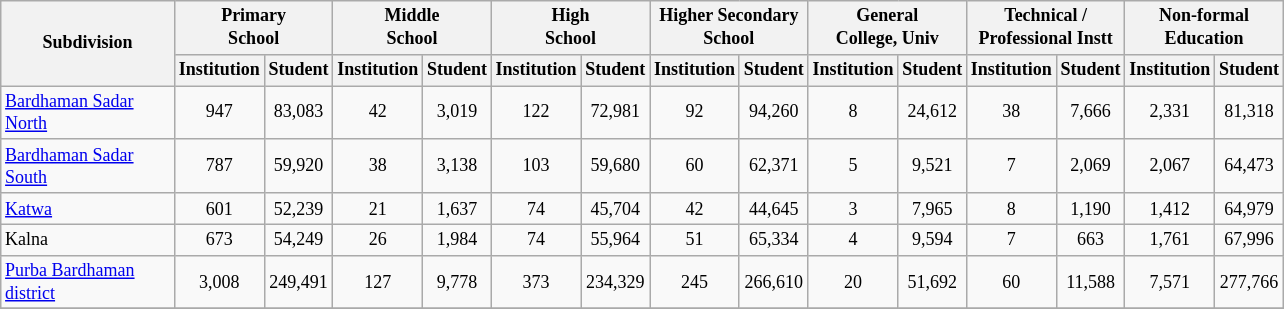<table class="wikitable" style="text-align:center;font-size: 9pt">
<tr>
<th width="110" rowspan="2">Subdivision</th>
<th colspan="2">Primary<br>School</th>
<th colspan="2">Middle<br>School</th>
<th colspan="2">High<br>School</th>
<th colspan="2">Higher Secondary<br>School</th>
<th colspan="2">General<br>College, Univ</th>
<th colspan="2">Technical /<br>Professional Instt</th>
<th colspan="2">Non-formal<br>Education</th>
</tr>
<tr>
<th width="30">Institution</th>
<th width="30">Student</th>
<th width="30">Institution</th>
<th width="30">Student</th>
<th width="30">Institution</th>
<th width="30">Student</th>
<th width="30">Institution</th>
<th width="30">Student</th>
<th width="30">Institution</th>
<th width="30">Student</th>
<th width="30">Institution</th>
<th width="30">Student</th>
<th width="30">Institution</th>
<th width="30">Student<br></th>
</tr>
<tr>
<td align=left><a href='#'>Bardhaman Sadar North</a></td>
<td align="center">947</td>
<td align="center">83,083</td>
<td align="center">42</td>
<td align="center">3,019</td>
<td align="center">122</td>
<td align="center">72,981</td>
<td align="center">92</td>
<td align="center">94,260</td>
<td align="center">8</td>
<td align="center">24,612</td>
<td align="center">38</td>
<td align="center">7,666</td>
<td align="center">2,331</td>
<td align="center">81,318</td>
</tr>
<tr>
<td align=left><a href='#'>Bardhaman Sadar South</a></td>
<td align="center">787</td>
<td align="center">59,920</td>
<td align="center">38</td>
<td align="center">3,138</td>
<td align="center">103</td>
<td align="center">59,680</td>
<td align="center">60</td>
<td align="center">62,371</td>
<td align="center">5</td>
<td align="center">9,521</td>
<td align="center">7</td>
<td align="center">2,069</td>
<td align="center">2,067</td>
<td align="center">64,473</td>
</tr>
<tr>
<td align=left><a href='#'>Katwa</a></td>
<td align="center">601</td>
<td align="center">52,239</td>
<td align="center">21</td>
<td align="center">1,637</td>
<td align="center">74</td>
<td align="center">45,704</td>
<td align="center">42</td>
<td align="center">44,645</td>
<td align="center">3</td>
<td align="center">7,965</td>
<td align="center">8</td>
<td align="center">1,190</td>
<td align="center">1,412</td>
<td align="center">64,979</td>
</tr>
<tr>
<td align=left>Kalna</td>
<td align="center">673</td>
<td align="center">54,249</td>
<td align="center">26</td>
<td align="center">1,984</td>
<td align="center">74</td>
<td align="center">55,964</td>
<td align="center">51</td>
<td align="center">65,334</td>
<td align="center">4</td>
<td align="center">9,594</td>
<td align="center">7</td>
<td align="center">663</td>
<td align="center">1,761</td>
<td align="center">67,996</td>
</tr>
<tr>
<td align=left><a href='#'>Purba Bardhaman district</a></td>
<td align="center">3,008</td>
<td align="center">249,491</td>
<td align="center">127</td>
<td align="center">9,778</td>
<td align="center">373</td>
<td align="center">234,329</td>
<td align="center">245</td>
<td align="center">266,610</td>
<td align="center">20</td>
<td align="center">51,692</td>
<td align="center">60</td>
<td align="center">11,588</td>
<td align="center">7,571</td>
<td align="center">277,766</td>
</tr>
<tr>
</tr>
</table>
